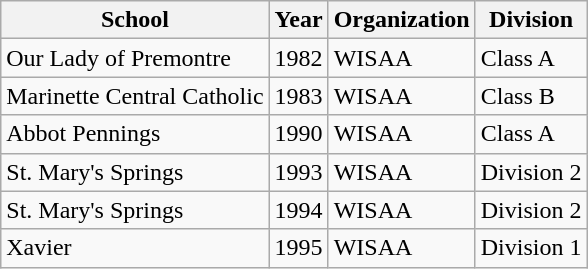<table class="wikitable">
<tr>
<th>School</th>
<th>Year</th>
<th>Organization</th>
<th>Division</th>
</tr>
<tr>
<td>Our Lady of Premontre</td>
<td>1982</td>
<td>WISAA</td>
<td>Class A</td>
</tr>
<tr>
<td>Marinette Central Catholic</td>
<td>1983</td>
<td>WISAA</td>
<td>Class B</td>
</tr>
<tr>
<td>Abbot Pennings</td>
<td>1990</td>
<td>WISAA</td>
<td>Class A</td>
</tr>
<tr>
<td>St. Mary's Springs</td>
<td>1993</td>
<td>WISAA</td>
<td>Division 2</td>
</tr>
<tr>
<td>St. Mary's Springs</td>
<td>1994</td>
<td>WISAA</td>
<td>Division 2</td>
</tr>
<tr>
<td>Xavier</td>
<td>1995</td>
<td>WISAA</td>
<td>Division 1</td>
</tr>
</table>
